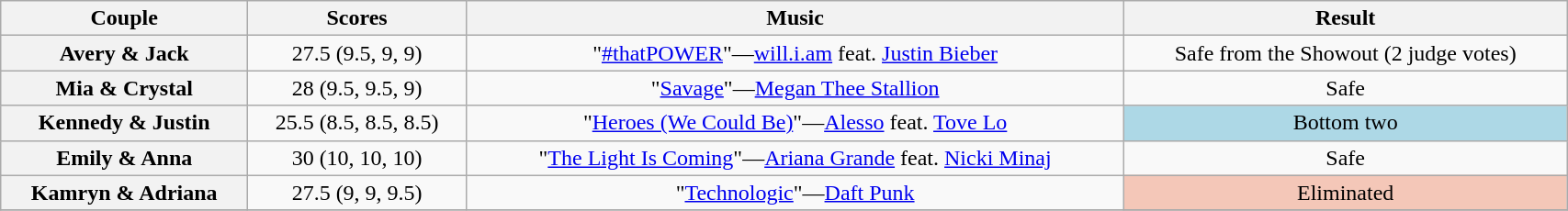<table class="wikitable sortable" style="text-align:center; width: 90%">
<tr>
<th scope="col">Couple</th>
<th scope="col">Scores</th>
<th scope="col" class="unsortable">Music</th>
<th scope="col" class="unsortable">Result</th>
</tr>
<tr>
<th scope="col">Avery & Jack</th>
<td>27.5 (9.5, 9, 9)</td>
<td>"<a href='#'>#thatPOWER</a>"—<a href='#'>will.i.am</a> feat. <a href='#'>Justin Bieber</a></td>
<td>Safe from the Showout (2 judge votes)</td>
</tr>
<tr>
<th scope="col">Mia & Crystal</th>
<td>28 (9.5, 9.5, 9)</td>
<td>"<a href='#'>Savage</a>"—<a href='#'>Megan Thee Stallion</a></td>
<td>Safe</td>
</tr>
<tr>
<th scope="col">Kennedy & Justin</th>
<td>25.5 (8.5, 8.5, 8.5)</td>
<td>"<a href='#'>Heroes (We Could Be)</a>"—<a href='#'>Alesso</a> feat. <a href='#'>Tove Lo</a></td>
<td bgcolor="lightblue">Bottom two</td>
</tr>
<tr>
<th scope="col">Emily & Anna</th>
<td>30 (10, 10, 10)</td>
<td>"<a href='#'>The Light Is Coming</a>"—<a href='#'>Ariana Grande</a> feat. <a href='#'>Nicki Minaj</a></td>
<td>Safe</td>
</tr>
<tr>
<th scope="col">Kamryn & Adriana</th>
<td>27.5 (9, 9, 9.5)</td>
<td>"<a href='#'>Technologic</a>"—<a href='#'>Daft Punk</a></td>
<td bgcolor="f4c7b8">Eliminated</td>
</tr>
<tr>
</tr>
</table>
